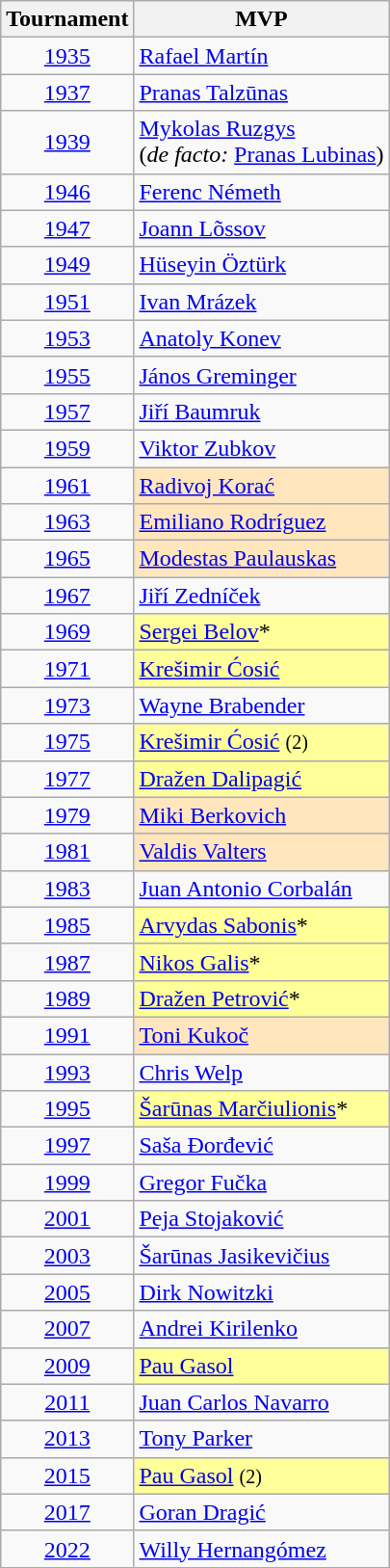<table class="wikitable">
<tr>
<th>Tournament</th>
<th>MVP</th>
</tr>
<tr>
<td style="text-align:center;"><a href='#'>1935</a></td>
<td> <a href='#'>Rafael Martín</a></td>
</tr>
<tr>
<td style="text-align:center;"><a href='#'>1937</a></td>
<td> <a href='#'>Pranas Talzūnas</a></td>
</tr>
<tr>
<td style="text-align:center;"><a href='#'>1939</a></td>
<td> <a href='#'>Mykolas Ruzgys</a> <br>(<em>de facto:</em>  <a href='#'>Pranas Lubinas</a>)</td>
</tr>
<tr>
<td style="text-align:center;"><a href='#'>1946</a></td>
<td> <a href='#'>Ferenc Németh</a></td>
</tr>
<tr>
<td style="text-align:center;"><a href='#'>1947</a></td>
<td> <a href='#'>Joann Lõssov</a></td>
</tr>
<tr>
<td style="text-align:center;"><a href='#'>1949</a></td>
<td> <a href='#'>Hüseyin Öztürk</a></td>
</tr>
<tr>
<td style="text-align:center;"><a href='#'>1951</a></td>
<td> <a href='#'>Ivan Mrázek</a></td>
</tr>
<tr>
<td style="text-align:center;"><a href='#'>1953</a></td>
<td> <a href='#'>Anatoly Konev</a></td>
</tr>
<tr>
<td style="text-align:center;"><a href='#'>1955</a></td>
<td> <a href='#'>János Greminger</a></td>
</tr>
<tr>
<td style="text-align:center;"><a href='#'>1957</a></td>
<td> <a href='#'>Jiří Baumruk</a></td>
</tr>
<tr>
<td style="text-align:center;"><a href='#'>1959</a></td>
<td> <a href='#'>Viktor Zubkov</a></td>
</tr>
<tr>
<td style="text-align:center;"><a href='#'>1961</a></td>
<td bgcolor="#FFE6BD"> <a href='#'>Radivoj Korać</a></td>
</tr>
<tr>
<td style="text-align:center;"><a href='#'>1963</a></td>
<td bgcolor="#FFE6BD"> <a href='#'>Emiliano Rodríguez</a></td>
</tr>
<tr>
<td style="text-align:center;"><a href='#'>1965</a></td>
<td bgcolor="#FFE6BD"> <a href='#'>Modestas Paulauskas</a></td>
</tr>
<tr>
<td style="text-align:center;"><a href='#'>1967</a></td>
<td> <a href='#'>Jiří Zedníček</a></td>
</tr>
<tr>
<td style="text-align:center;"><a href='#'>1969</a></td>
<td bgcolor="#FFFF99"> <a href='#'>Sergei Belov</a>*</td>
</tr>
<tr>
<td style="text-align:center;"><a href='#'>1971</a></td>
<td bgcolor="#FFFF99"> <a href='#'>Krešimir Ćosić</a></td>
</tr>
<tr>
<td style="text-align:center;"><a href='#'>1973</a></td>
<td> <a href='#'>Wayne Brabender</a></td>
</tr>
<tr>
<td style="text-align:center;"><a href='#'>1975</a></td>
<td bgcolor="#FFFF99"> <a href='#'>Krešimir Ćosić</a> <small>(2)</small></td>
</tr>
<tr>
<td style="text-align:center;"><a href='#'>1977</a></td>
<td bgcolor="#FFFF99"> <a href='#'>Dražen Dalipagić</a></td>
</tr>
<tr>
<td style="text-align:center;"><a href='#'>1979</a></td>
<td bgcolor="#FFE6BD"> <a href='#'>Miki Berkovich</a></td>
</tr>
<tr>
<td style="text-align:center;"><a href='#'>1981</a></td>
<td bgcolor="#FFE6BD"> <a href='#'>Valdis Valters</a></td>
</tr>
<tr>
<td style="text-align:center;"><a href='#'>1983</a></td>
<td> <a href='#'>Juan Antonio Corbalán</a></td>
</tr>
<tr>
<td style="text-align:center;"><a href='#'>1985</a></td>
<td bgcolor="#FFFF99"> <a href='#'>Arvydas Sabonis</a>*</td>
</tr>
<tr>
<td style="text-align:center;"><a href='#'>1987</a></td>
<td bgcolor="#FFFF99"> <a href='#'>Nikos Galis</a>*</td>
</tr>
<tr>
<td style="text-align:center;"><a href='#'>1989</a></td>
<td bgcolor="#FFFF99"> <a href='#'>Dražen Petrović</a>*</td>
</tr>
<tr>
<td style="text-align:center;"><a href='#'>1991</a></td>
<td bgcolor="#FFE6BD"> <a href='#'>Toni Kukoč</a></td>
</tr>
<tr>
<td style="text-align:center;"><a href='#'>1993</a></td>
<td> <a href='#'>Chris Welp</a></td>
</tr>
<tr>
<td style="text-align:center;"><a href='#'>1995</a></td>
<td bgcolor="#FFFF99"> <a href='#'>Šarūnas Marčiulionis</a>*</td>
</tr>
<tr>
<td style="text-align:center;"><a href='#'>1997</a></td>
<td> <a href='#'>Saša Đorđević</a></td>
</tr>
<tr>
<td style="text-align:center;"><a href='#'>1999</a></td>
<td> <a href='#'>Gregor Fučka</a></td>
</tr>
<tr>
<td style="text-align:center;"><a href='#'>2001</a></td>
<td> <a href='#'>Peja Stojaković</a></td>
</tr>
<tr>
<td style="text-align:center;"><a href='#'>2003</a></td>
<td> <a href='#'>Šarūnas Jasikevičius</a></td>
</tr>
<tr>
<td style="text-align:center;"><a href='#'>2005</a></td>
<td> <a href='#'>Dirk Nowitzki</a></td>
</tr>
<tr>
<td style="text-align:center;"><a href='#'>2007</a></td>
<td> <a href='#'>Andrei Kirilenko</a></td>
</tr>
<tr>
<td style="text-align:center;"><a href='#'>2009</a></td>
<td bgcolor="#FFFF99"> <a href='#'>Pau Gasol</a></td>
</tr>
<tr>
<td style="text-align:center;"><a href='#'>2011</a></td>
<td> <a href='#'>Juan Carlos Navarro</a></td>
</tr>
<tr>
<td style="text-align:center;"><a href='#'>2013</a></td>
<td> <a href='#'>Tony Parker</a></td>
</tr>
<tr>
<td style="text-align:center;"><a href='#'>2015</a></td>
<td bgcolor="#FFFF99"> <a href='#'>Pau Gasol</a> <small>(2)</small></td>
</tr>
<tr>
<td style="text-align:center;"><a href='#'>2017</a></td>
<td> <a href='#'>Goran Dragić</a></td>
</tr>
<tr>
<td style="text-align:center;"><a href='#'>2022</a></td>
<td> <a href='#'>Willy Hernangómez</a></td>
</tr>
</table>
